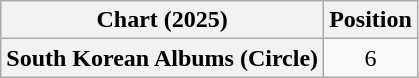<table class="wikitable plainrowheaders" style="text-align:center">
<tr>
<th scope="col">Chart (2025)</th>
<th scope="col">Position</th>
</tr>
<tr>
<th scope="row">South Korean Albums (Circle)</th>
<td>6</td>
</tr>
</table>
